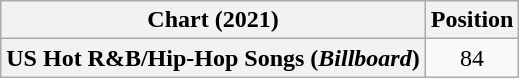<table class="wikitable plainrowheaders" style="text-align:center">
<tr>
<th scope="col">Chart (2021)</th>
<th scope="col">Position</th>
</tr>
<tr>
<th scope="row">US Hot R&B/Hip-Hop Songs (<em>Billboard</em>)</th>
<td>84</td>
</tr>
</table>
